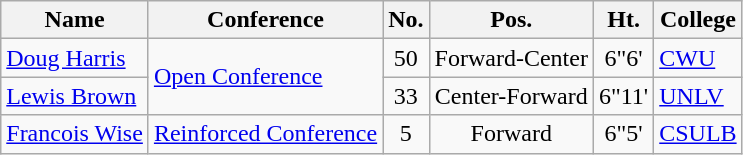<table class="wikitable" border="1">
<tr>
<th>Name</th>
<th>Conference</th>
<th>No.</th>
<th>Pos.</th>
<th>Ht.</th>
<th>College</th>
</tr>
<tr>
<td><a href='#'>Doug Harris</a></td>
<td rowspan="2"><a href='#'>Open Conference</a></td>
<td align="center">50</td>
<td align="center">Forward-Center</td>
<td align="center">6"6'</td>
<td><a href='#'>CWU</a></td>
</tr>
<tr>
<td><a href='#'>Lewis Brown</a></td>
<td align="center">33</td>
<td align="center">Center-Forward</td>
<td align="center">6"11'</td>
<td><a href='#'>UNLV</a></td>
</tr>
<tr>
<td><a href='#'>Francois Wise</a></td>
<td><a href='#'>Reinforced Conference</a></td>
<td align="center">5</td>
<td align="center">Forward</td>
<td align="center">6"5'</td>
<td><a href='#'>CSULB</a></td>
</tr>
</table>
